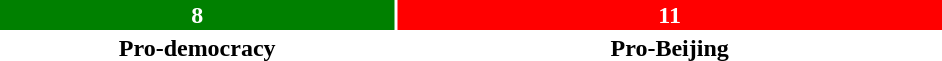<table style="width:50%; text-align:center;">
<tr style="color:white;">
<td style="background:green; width:42%;"><strong>8</strong></td>
<td style="background:red; width:58%;"><strong>11</strong></td>
</tr>
<tr>
<td><span><strong>Pro-democracy</strong></span></td>
<td><span><strong>Pro-Beijing</strong></span></td>
</tr>
</table>
